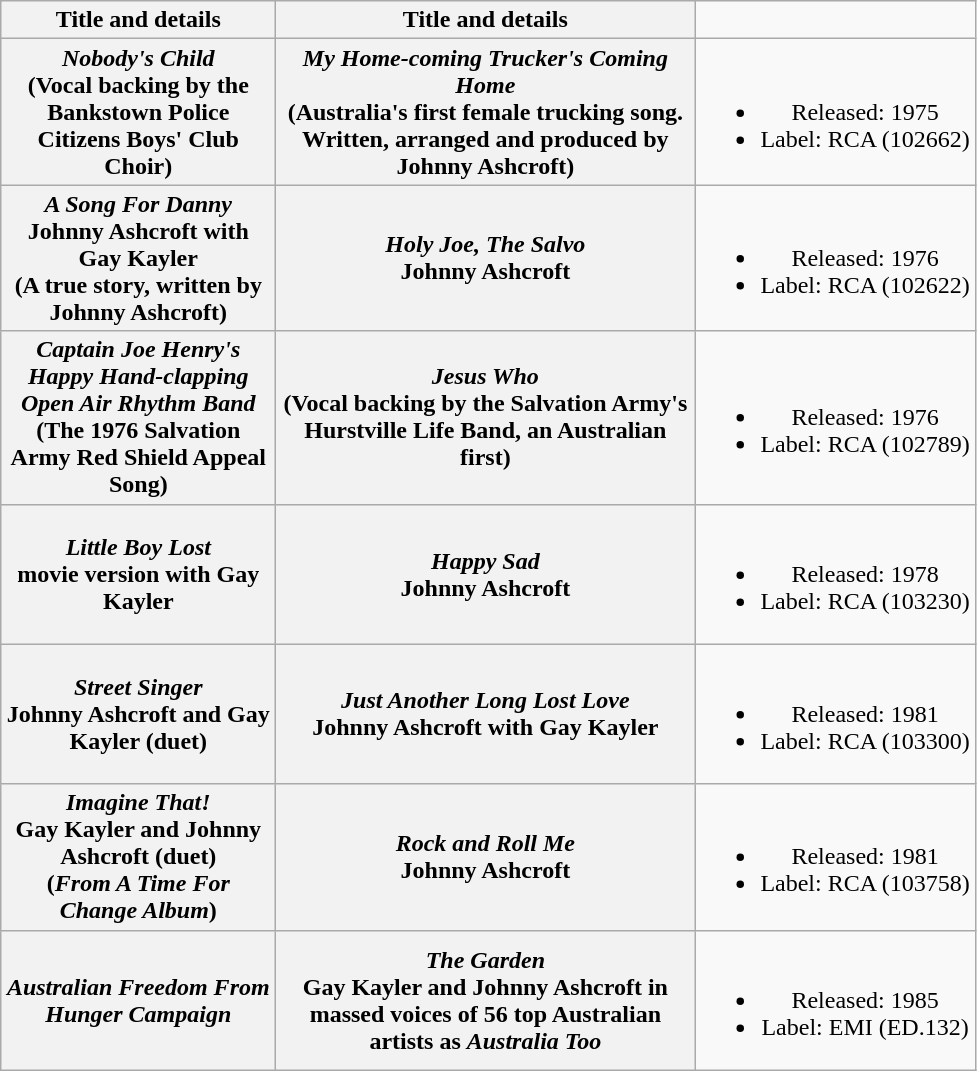<table class="wikitable plainrowheaders" style="text-align:center;" border="1">
<tr>
<th scope="col" style="width:11em;">Title and details</th>
<th scope="col" style="width:17em;">Title and details</th>
</tr>
<tr>
<th scope="row"><em>Nobody's Child</em><br>(Vocal backing by the Bankstown Police Citizens Boys' Club Choir)</th>
<th scope="row"><em> My Home-coming Trucker's Coming Home</em><br>(Australia's first female trucking song. Written, arranged and produced by Johnny Ashcroft)</th>
<td><br><ul><li>Released: 1975</li><li>Label: RCA (102662)</li></ul></td>
</tr>
<tr>
<th scope="row"><em>A Song For Danny</em><br>Johnny Ashcroft with Gay Kayler<br>(A true story, written by Johnny Ashcroft)</th>
<th scope="row"><em>Holy Joe, The Salvo</em><br>Johnny Ashcroft</th>
<td><br><ul><li>Released: 1976</li><li>Label: RCA (102622)</li></ul></td>
</tr>
<tr>
<th scope="row"><em>Captain Joe Henry's Happy Hand-clapping Open Air Rhythm Band</em><br>(The 1976 Salvation Army Red Shield Appeal Song)</th>
<th scope="row"><em>Jesus Who</em><br>(Vocal backing by the Salvation Army's Hurstville Life Band, an Australian first)</th>
<td><br><ul><li>Released: 1976</li><li>Label: RCA (102789)</li></ul></td>
</tr>
<tr>
<th scope="row"><em>Little Boy Lost</em><br>movie version with Gay Kayler</th>
<th scope="row"><em>Happy Sad</em><br>Johnny Ashcroft</th>
<td><br><ul><li>Released: 1978</li><li>Label: RCA (103230)</li></ul></td>
</tr>
<tr>
<th scope="row"><em>Street Singer</em><br>Johnny Ashcroft and Gay Kayler (duet)</th>
<th scope="row"><em>Just Another Long Lost Love</em><br>Johnny Ashcroft with Gay Kayler</th>
<td><br><ul><li>Released: 1981</li><li>Label: RCA (103300)</li></ul></td>
</tr>
<tr>
<th scope="row"><em>Imagine That!</em><br>Gay Kayler and Johnny Ashcroft (duet)<br>(<em>From A Time For Change Album</em>)</th>
<th scope="row"><em>Rock and Roll Me</em><br>Johnny Ashcroft</th>
<td><br><ul><li>Released: 1981</li><li>Label: RCA (103758)</li></ul></td>
</tr>
<tr>
<th scope="row"><em>Australian Freedom From Hunger Campaign</em></th>
<th scope="row"><em>The Garden</em><br>Gay Kayler and Johnny Ashcroft in massed voices of 56 top Australian artists as <em>Australia Too</em></th>
<td><br><ul><li>Released: 1985</li><li>Label: EMI (ED.132)</li></ul></td>
</tr>
</table>
